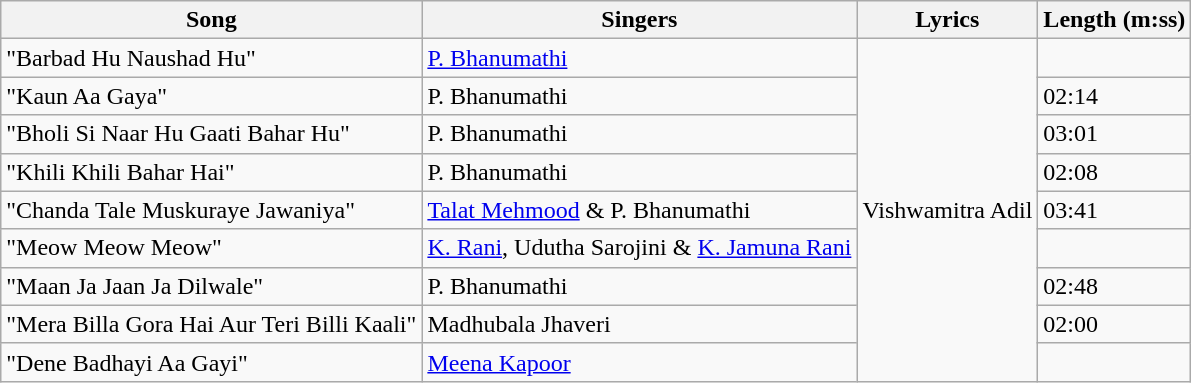<table class="wikitable">
<tr>
<th>Song</th>
<th>Singers</th>
<th>Lyrics</th>
<th>Length (m:ss)</th>
</tr>
<tr>
<td>"Barbad Hu Naushad Hu"</td>
<td><a href='#'>P. Bhanumathi</a></td>
<td rowspan=9>Vishwamitra Adil</td>
<td></td>
</tr>
<tr>
<td>"Kaun Aa Gaya"</td>
<td>P. Bhanumathi</td>
<td>02:14</td>
</tr>
<tr>
<td>"Bholi Si Naar Hu Gaati Bahar Hu"</td>
<td>P. Bhanumathi</td>
<td>03:01</td>
</tr>
<tr>
<td>"Khili Khili Bahar Hai"</td>
<td>P. Bhanumathi</td>
<td>02:08</td>
</tr>
<tr>
<td>"Chanda Tale Muskuraye Jawaniya"</td>
<td><a href='#'>Talat Mehmood</a> & P. Bhanumathi</td>
<td>03:41</td>
</tr>
<tr>
<td>"Meow Meow Meow"</td>
<td><a href='#'>K. Rani</a>, Udutha Sarojini & <a href='#'>K. Jamuna Rani</a></td>
<td></td>
</tr>
<tr>
<td>"Maan Ja Jaan Ja Dilwale"</td>
<td>P. Bhanumathi</td>
<td>02:48</td>
</tr>
<tr>
<td>"Mera Billa Gora Hai Aur Teri Billi Kaali"</td>
<td>Madhubala Jhaveri</td>
<td>02:00</td>
</tr>
<tr>
<td>"Dene Badhayi Aa Gayi"</td>
<td><a href='#'>Meena Kapoor</a></td>
<td></td>
</tr>
</table>
